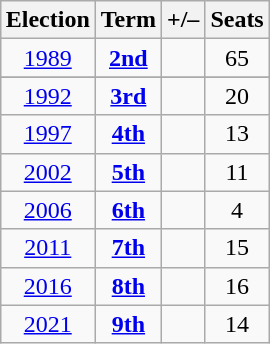<table class="wikitable" style="float:right; text-align:center">
<tr>
<th>Election</th>
<th>Term</th>
<th>+/–</th>
<th>Seats</th>
</tr>
<tr>
<td><a href='#'>1989</a></td>
<td><strong><a href='#'>2nd</a></strong></td>
<td></td>
<td> 65</td>
</tr>
<tr>
</tr>
<tr>
<td><a href='#'>1992</a></td>
<td><strong><a href='#'>3rd</a></strong></td>
<td></td>
<td> 20</td>
</tr>
<tr>
<td><a href='#'>1997</a></td>
<td><strong><a href='#'>4th</a></strong></td>
<td></td>
<td> 13</td>
</tr>
<tr>
<td><a href='#'>2002</a></td>
<td><strong><a href='#'>5th</a></strong></td>
<td></td>
<td> 11</td>
</tr>
<tr>
<td><a href='#'>2006</a></td>
<td><strong><a href='#'>6th</a></strong></td>
<td></td>
<td> 4</td>
</tr>
<tr>
<td><a href='#'>2011</a></td>
<td><strong><a href='#'>7th</a></strong></td>
<td></td>
<td> 15</td>
</tr>
<tr>
<td><a href='#'>2016</a></td>
<td><strong><a href='#'>8th</a></strong></td>
<td></td>
<td> 16</td>
</tr>
<tr>
<td><a href='#'>2021</a></td>
<td><strong><a href='#'>9th</a></strong></td>
<td></td>
<td> 14</td>
</tr>
</table>
